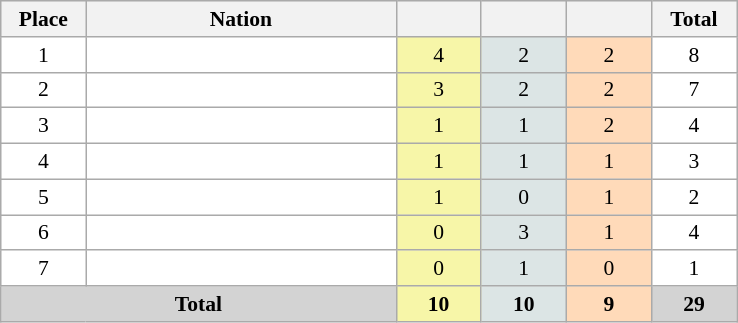<table class=wikitable style="border:1px solid #AAAAAA;font-size:90%">
<tr bgcolor="#EFEFEF">
<th width=50>Place</th>
<th width=200>Nation</th>
<th width=50></th>
<th width=50></th>
<th width=50></th>
<th width=50>Total</th>
</tr>
<tr align="center" valign="top" bgcolor="#FFFFFF">
<td>1</td>
<td align="left"></td>
<td style="background:#F7F6A8;">4</td>
<td style="background:#DCE5E5;">2</td>
<td style="background:#FFDAB9;">2</td>
<td>8</td>
</tr>
<tr align="center" valign="top" bgcolor="#FFFFFF">
<td>2</td>
<td align="left"></td>
<td style="background:#F7F6A8;">3</td>
<td style="background:#DCE5E5;">2</td>
<td style="background:#FFDAB9;">2</td>
<td>7</td>
</tr>
<tr align="center" valign="top" bgcolor="#FFFFFF">
<td>3</td>
<td align="left"></td>
<td style="background:#F7F6A8;">1</td>
<td style="background:#DCE5E5;">1</td>
<td style="background:#FFDAB9;">2</td>
<td>4</td>
</tr>
<tr align="center" valign="top" bgcolor="#FFFFFF">
<td>4</td>
<td align="left"></td>
<td style="background:#F7F6A8;">1</td>
<td style="background:#DCE5E5;">1</td>
<td style="background:#FFDAB9;">1</td>
<td>3</td>
</tr>
<tr align="center" valign="top" bgcolor="#FFFFFF">
<td>5</td>
<td align="left"></td>
<td style="background:#F7F6A8;">1</td>
<td style="background:#DCE5E5;">0</td>
<td style="background:#FFDAB9;">1</td>
<td>2</td>
</tr>
<tr align="center" valign="top" bgcolor="#FFFFFF">
<td>6</td>
<td align="left"></td>
<td style="background:#F7F6A8;">0</td>
<td style="background:#DCE5E5;">3</td>
<td style="background:#FFDAB9;">1</td>
<td>4</td>
</tr>
<tr align="center" valign="top" bgcolor="#FFFFFF">
<td>7</td>
<td align="left"></td>
<td style="background:#F7F6A8;">0</td>
<td style="background:#DCE5E5;">1</td>
<td style="background:#FFDAB9;">0</td>
<td>1</td>
</tr>
<tr align="center">
<td colspan=2 bgcolor=D3D3D3><strong>Total</strong></td>
<td style="background:#F7F6A8;"><strong>10</strong></td>
<td style="background:#DCE5E5;"><strong>10</strong></td>
<td style="background:#FFDAB9;"><strong>9</strong></td>
<td bgcolor=D3D3D3><strong>29</strong></td>
</tr>
</table>
